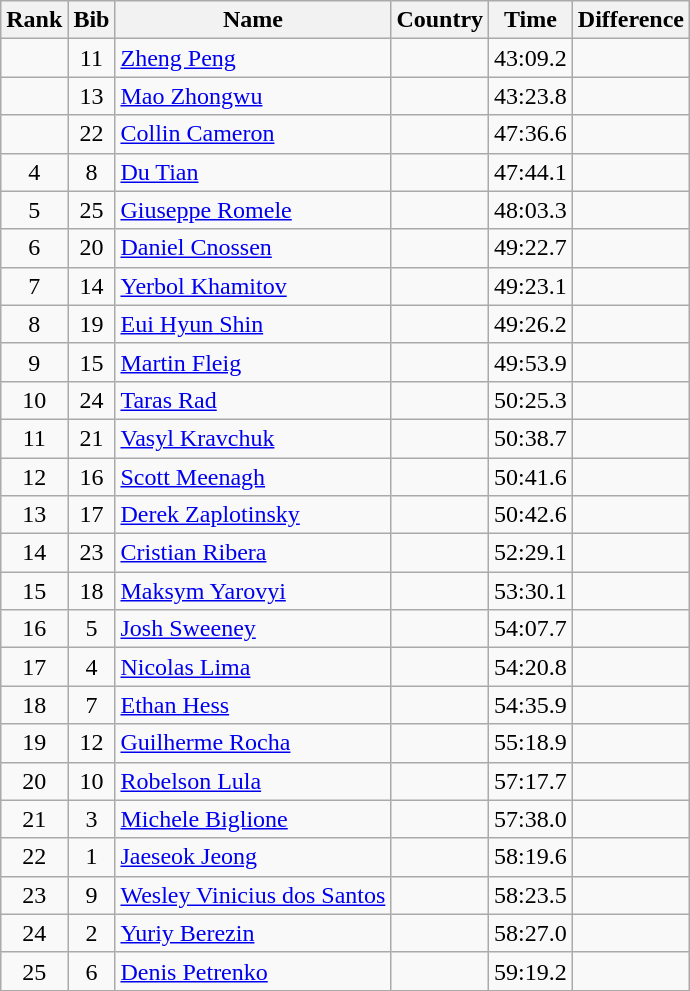<table class="wikitable sortable" style="text-align:center">
<tr>
<th>Rank</th>
<th>Bib</th>
<th>Name</th>
<th>Country</th>
<th>Time</th>
<th>Difference</th>
</tr>
<tr>
<td></td>
<td>11</td>
<td align="left"><a href='#'>Zheng Peng</a></td>
<td align="left"></td>
<td>43:09.2</td>
<td></td>
</tr>
<tr>
<td></td>
<td>13</td>
<td align="left"><a href='#'>Mao Zhongwu</a></td>
<td align="left"></td>
<td>43:23.8</td>
<td></td>
</tr>
<tr>
<td></td>
<td>22</td>
<td align="left"><a href='#'>Collin Cameron</a></td>
<td align="left"></td>
<td>47:36.6</td>
<td></td>
</tr>
<tr>
<td>4</td>
<td>8</td>
<td align="left"><a href='#'>Du Tian</a></td>
<td align="left"></td>
<td>47:44.1</td>
<td></td>
</tr>
<tr>
<td>5</td>
<td>25</td>
<td align=left><a href='#'>Giuseppe Romele</a></td>
<td align=left></td>
<td>48:03.3</td>
<td></td>
</tr>
<tr>
<td>6</td>
<td>20</td>
<td align=left><a href='#'>Daniel Cnossen</a></td>
<td align=left></td>
<td>49:22.7</td>
<td></td>
</tr>
<tr>
<td>7</td>
<td>14</td>
<td align=left><a href='#'>Yerbol Khamitov</a></td>
<td align=left></td>
<td>49:23.1</td>
<td></td>
</tr>
<tr>
<td>8</td>
<td>19</td>
<td align=left><a href='#'>Eui Hyun Shin</a></td>
<td align=left></td>
<td>49:26.2</td>
<td></td>
</tr>
<tr>
<td>9</td>
<td>15</td>
<td align=left><a href='#'>Martin Fleig</a></td>
<td align=left></td>
<td>49:53.9</td>
<td></td>
</tr>
<tr>
<td>10</td>
<td>24</td>
<td align=left><a href='#'>Taras Rad</a></td>
<td align=left></td>
<td>50:25.3</td>
<td></td>
</tr>
<tr>
<td>11</td>
<td>21</td>
<td align=left><a href='#'>Vasyl Kravchuk</a></td>
<td align=left></td>
<td>50:38.7</td>
<td></td>
</tr>
<tr>
<td>12</td>
<td>16</td>
<td align=left><a href='#'>Scott Meenagh</a></td>
<td align=left></td>
<td>50:41.6</td>
<td></td>
</tr>
<tr>
<td>13</td>
<td>17</td>
<td align=left><a href='#'>Derek Zaplotinsky</a></td>
<td align=left></td>
<td>50:42.6</td>
<td></td>
</tr>
<tr>
<td>14</td>
<td>23</td>
<td align=left><a href='#'>Cristian Ribera</a></td>
<td align=left></td>
<td>52:29.1</td>
<td></td>
</tr>
<tr>
<td>15</td>
<td>18</td>
<td align=left><a href='#'>Maksym Yarovyi</a></td>
<td align=left></td>
<td>53:30.1</td>
<td></td>
</tr>
<tr>
<td>16</td>
<td>5</td>
<td align=left><a href='#'>Josh Sweeney</a></td>
<td align=left></td>
<td>54:07.7</td>
<td></td>
</tr>
<tr>
<td>17</td>
<td>4</td>
<td align=left><a href='#'>Nicolas Lima</a></td>
<td align=left></td>
<td>54:20.8</td>
<td></td>
</tr>
<tr>
<td>18</td>
<td>7</td>
<td align=left><a href='#'>Ethan Hess</a></td>
<td align=left></td>
<td>54:35.9</td>
<td></td>
</tr>
<tr>
<td>19</td>
<td>12</td>
<td align=left><a href='#'>Guilherme Rocha</a></td>
<td align=left></td>
<td>55:18.9</td>
<td></td>
</tr>
<tr>
<td>20</td>
<td>10</td>
<td align=left><a href='#'>Robelson Lula</a></td>
<td align=left></td>
<td>57:17.7</td>
<td></td>
</tr>
<tr>
<td>21</td>
<td>3</td>
<td align=left><a href='#'>Michele Biglione</a></td>
<td align=left></td>
<td>57:38.0</td>
<td></td>
</tr>
<tr>
<td>22</td>
<td>1</td>
<td align=left><a href='#'>Jaeseok Jeong</a></td>
<td align=left></td>
<td>58:19.6</td>
<td></td>
</tr>
<tr>
<td>23</td>
<td>9</td>
<td align=left><a href='#'>Wesley Vinicius dos Santos</a></td>
<td align=left></td>
<td>58:23.5</td>
<td></td>
</tr>
<tr>
<td>24</td>
<td>2</td>
<td align=left><a href='#'>Yuriy Berezin</a></td>
<td align=left></td>
<td>58:27.0</td>
<td></td>
</tr>
<tr>
<td>25</td>
<td>6</td>
<td align=left><a href='#'>Denis Petrenko</a></td>
<td align=left></td>
<td>59:19.2</td>
<td></td>
</tr>
</table>
